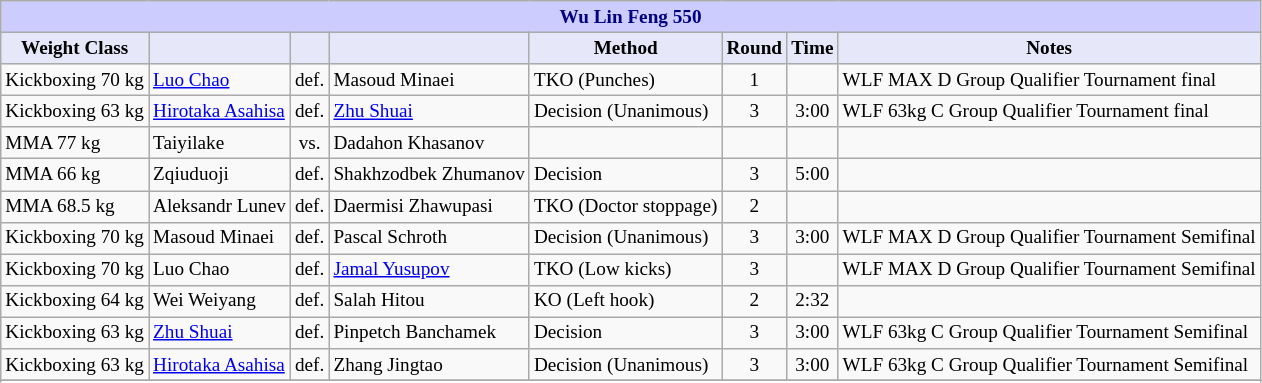<table class="wikitable" style="font-size: 80%;">
<tr>
<th colspan="8" style="background-color: #ccf; color: #000080; text-align: center;">Wu Lin Feng 550</th>
</tr>
<tr>
<th colspan="1" style="background-color: #E6E8FA; color: #000000; text-align: center;">Weight Class</th>
<th colspan="1" style="background-color: #E6E8FA; color: #000000; text-align: center;"></th>
<th colspan="1" style="background-color: #E6E8FA; color: #000000; text-align: center;"></th>
<th colspan="1" style="background-color: #E6E8FA; color: #000000; text-align: center;"></th>
<th colspan="1" style="background-color: #E6E8FA; color: #000000; text-align: center;">Method</th>
<th colspan="1" style="background-color: #E6E8FA; color: #000000; text-align: center;">Round</th>
<th colspan="1" style="background-color: #E6E8FA; color: #000000; text-align: center;">Time</th>
<th colspan="1" style="background-color: #E6E8FA; color: #000000; text-align: center;">Notes</th>
</tr>
<tr>
<td>Kickboxing 70 kg</td>
<td> <a href='#'>Luo Chao</a></td>
<td align=center>def.</td>
<td> Masoud Minaei</td>
<td>TKO (Punches)</td>
<td align=center>1</td>
<td align=center></td>
<td>WLF MAX D Group Qualifier Tournament final</td>
</tr>
<tr>
<td>Kickboxing 63 kg</td>
<td> <a href='#'>Hirotaka Asahisa</a></td>
<td align=center>def.</td>
<td> <a href='#'>Zhu Shuai</a></td>
<td>Decision (Unanimous)</td>
<td align=center>3</td>
<td align=center>3:00</td>
<td>WLF 63kg C Group Qualifier Tournament final</td>
</tr>
<tr>
<td>MMA 77 kg</td>
<td> Taiyilake</td>
<td align=center>vs.</td>
<td> Dadahon Khasanov</td>
<td></td>
<td align=center></td>
<td align=center></td>
<td></td>
</tr>
<tr>
<td>MMA 66 kg</td>
<td> Zqiuduoji</td>
<td align=center>def.</td>
<td> Shakhzodbek Zhumanov</td>
<td>Decision</td>
<td align=center>3</td>
<td align=center>5:00</td>
<td></td>
</tr>
<tr>
<td>MMA 68.5 kg</td>
<td> Aleksandr Lunev</td>
<td align=center>def.</td>
<td> Daermisi Zhawupasi</td>
<td>TKO (Doctor stoppage)</td>
<td align=center>2</td>
<td align=center></td>
<td></td>
</tr>
<tr>
<td>Kickboxing 70 kg</td>
<td> Masoud Minaei</td>
<td align=center>def.</td>
<td> Pascal Schroth</td>
<td>Decision (Unanimous)</td>
<td align=center>3</td>
<td align=center>3:00</td>
<td>WLF MAX D Group Qualifier Tournament Semifinal</td>
</tr>
<tr>
<td>Kickboxing 70 kg</td>
<td> Luo Chao</td>
<td align=center>def.</td>
<td> <a href='#'>Jamal Yusupov</a></td>
<td>TKO (Low kicks)</td>
<td align=center>3</td>
<td align=center></td>
<td>WLF MAX D Group Qualifier Tournament Semifinal</td>
</tr>
<tr>
<td>Kickboxing 64 kg</td>
<td> Wei Weiyang</td>
<td align=center>def.</td>
<td> Salah Hitou</td>
<td>KO (Left hook)</td>
<td align=center>2</td>
<td align=center>2:32</td>
<td></td>
</tr>
<tr>
<td>Kickboxing 63 kg</td>
<td> <a href='#'>Zhu Shuai</a></td>
<td align=center>def.</td>
<td> Pinpetch Banchamek</td>
<td>Decision</td>
<td align=center>3</td>
<td align=center>3:00</td>
<td>WLF 63kg C Group Qualifier Tournament Semifinal</td>
</tr>
<tr>
<td>Kickboxing 63 kg</td>
<td> <a href='#'>Hirotaka Asahisa</a></td>
<td align=center>def.</td>
<td> Zhang Jingtao</td>
<td>Decision (Unanimous)</td>
<td align=center>3</td>
<td align=center>3:00</td>
<td>WLF 63kg C Group Qualifier Tournament Semifinal</td>
</tr>
<tr>
</tr>
<tr>
</tr>
</table>
